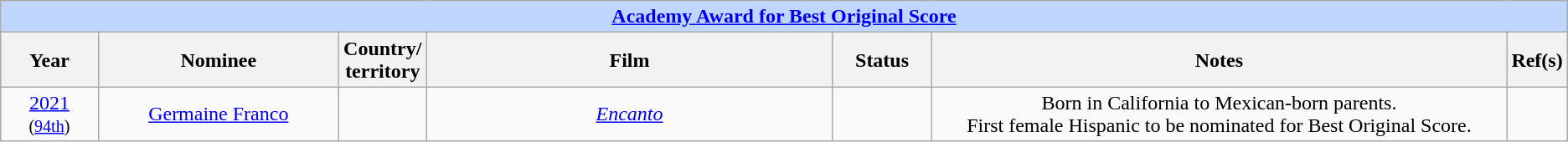<table class="wikitable" style="text-align: center">
<tr style="background:#bfd7ff;">
<td colspan="7" style="text-align:center;"><strong><a href='#'>Academy Award for Best Original Score</a></strong></td>
</tr>
<tr style="background:#ebf5ff;">
<th style="width:75px;">Year</th>
<th style="width:200px;">Nominee</th>
<th style="width:50px;">Country/<br>territory</th>
<th style="width:350px;">Film</th>
<th style="width:75px;">Status</th>
<th style="width:500px;">Notes</th>
<th width="3">Ref(s)</th>
</tr>
<tr>
<td style="text-align: center"><a href='#'>2021</a><br><small>(<a href='#'>94th</a>)</small></td>
<td><a href='#'>Germaine Franco</a></td>
<td><div></div></td>
<td><em><a href='#'>Encanto</a></em></td>
<td></td>
<td>Born in California to Mexican-born parents.<br>First female Hispanic to be nominated for Best Original Score.</td>
<td style="text-align: center"></td>
</tr>
</table>
